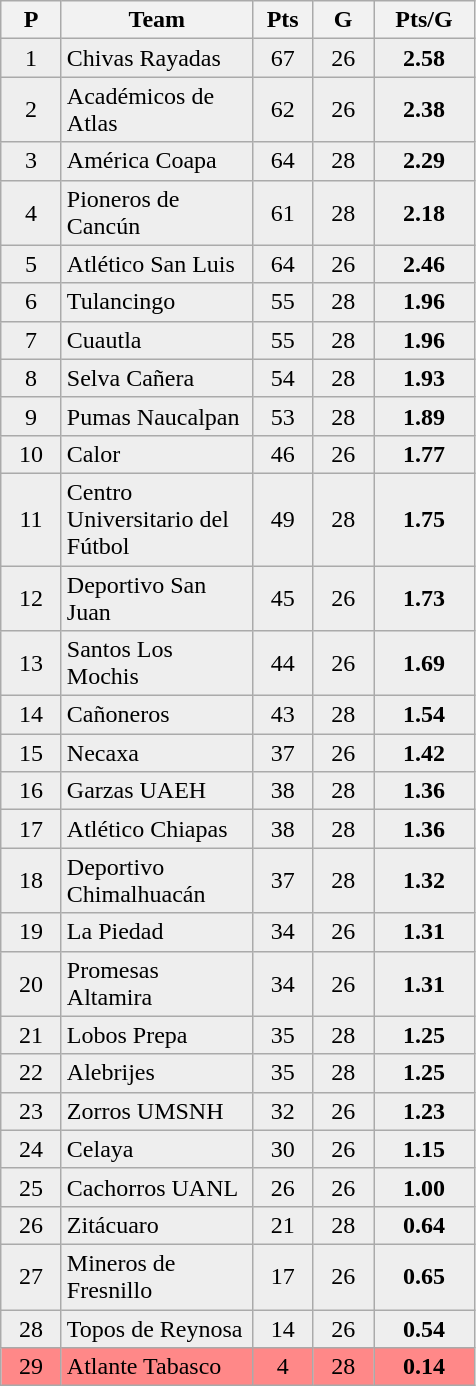<table class="wikitable" style="text-align: center;">
<tr>
<th width=33>P</th>
<th width=120>Team</th>
<th width=33>Pts</th>
<th width=33>G</th>
<th width=60>Pts/G</th>
</tr>
<tr bgcolor=#EEEEEE>
<td>1</td>
<td align=left>Chivas Rayadas</td>
<td>67</td>
<td>26</td>
<td><strong>2.58</strong></td>
</tr>
<tr bgcolor=#EEEEEE>
<td>2</td>
<td align=left>Académicos de Atlas</td>
<td>62</td>
<td>26</td>
<td><strong>2.38</strong></td>
</tr>
<tr bgcolor=#EEEEEE>
<td>3</td>
<td align=left>América Coapa</td>
<td>64</td>
<td>28</td>
<td><strong>2.29</strong></td>
</tr>
<tr bgcolor=#EEEEEE>
<td>4</td>
<td align=left>Pioneros de Cancún</td>
<td>61</td>
<td>28</td>
<td><strong>2.18</strong></td>
</tr>
<tr bgcolor=#EEEEEE>
<td>5</td>
<td align=left>Atlético San Luis</td>
<td>64</td>
<td>26</td>
<td><strong>2.46</strong></td>
</tr>
<tr bgcolor=#EEEEEE>
<td>6</td>
<td align=left>Tulancingo</td>
<td>55</td>
<td>28</td>
<td><strong>1.96</strong></td>
</tr>
<tr bgcolor=#EEEEEE>
<td>7</td>
<td align=left>Cuautla</td>
<td>55</td>
<td>28</td>
<td><strong>1.96</strong></td>
</tr>
<tr bgcolor=#EEEEEE>
<td>8</td>
<td align=left>Selva Cañera</td>
<td>54</td>
<td>28</td>
<td><strong>1.93</strong></td>
</tr>
<tr bgcolor=#EEEEEE>
<td>9</td>
<td align=left>Pumas Naucalpan</td>
<td>53</td>
<td>28</td>
<td><strong>1.89</strong></td>
</tr>
<tr bgcolor=#EEEEEE>
<td>10</td>
<td align=left>Calor</td>
<td>46</td>
<td>26</td>
<td><strong>1.77</strong></td>
</tr>
<tr bgcolor=#EEEEEE>
<td>11</td>
<td align=left>Centro Universitario del Fútbol</td>
<td>49</td>
<td>28</td>
<td><strong>1.75</strong></td>
</tr>
<tr bgcolor=#EEEEEE>
<td>12</td>
<td align=left>Deportivo San Juan</td>
<td>45</td>
<td>26</td>
<td><strong>1.73</strong></td>
</tr>
<tr bgcolor=#EEEEEE>
<td>13</td>
<td align=left>Santos Los Mochis</td>
<td>44</td>
<td>26</td>
<td><strong>1.69</strong></td>
</tr>
<tr bgcolor=#EEEEEE>
<td>14</td>
<td align=left>Cañoneros</td>
<td>43</td>
<td>28</td>
<td><strong>1.54</strong></td>
</tr>
<tr bgcolor=#EEEEEE>
<td>15</td>
<td align=left>Necaxa</td>
<td>37</td>
<td>26</td>
<td><strong>1.42</strong></td>
</tr>
<tr bgcolor=#EEEEEE>
<td>16</td>
<td align=left>Garzas UAEH</td>
<td>38</td>
<td>28</td>
<td><strong>1.36</strong></td>
</tr>
<tr bgcolor=#EEEEEE>
<td>17</td>
<td align=left>Atlético Chiapas</td>
<td>38</td>
<td>28</td>
<td><strong>1.36</strong></td>
</tr>
<tr bgcolor=#EEEEEE>
<td>18</td>
<td align=left>Deportivo Chimalhuacán</td>
<td>37</td>
<td>28</td>
<td><strong>1.32</strong></td>
</tr>
<tr bgcolor=#EEEEEE>
<td>19</td>
<td align=left>La Piedad</td>
<td>34</td>
<td>26</td>
<td><strong>1.31</strong></td>
</tr>
<tr bgcolor=#EEEEEE>
<td>20</td>
<td align=left>Promesas Altamira</td>
<td>34</td>
<td>26</td>
<td><strong>1.31</strong></td>
</tr>
<tr bgcolor=#EEEEEE>
<td>21</td>
<td align=left>Lobos Prepa</td>
<td>35</td>
<td>28</td>
<td><strong>1.25</strong></td>
</tr>
<tr bgcolor=#EEEEEE>
<td>22</td>
<td align=left>Alebrijes</td>
<td>35</td>
<td>28</td>
<td><strong>1.25</strong></td>
</tr>
<tr bgcolor=#EEEEEE>
<td>23</td>
<td align=left>Zorros UMSNH</td>
<td>32</td>
<td>26</td>
<td><strong>1.23</strong></td>
</tr>
<tr bgcolor=#EEEEEE>
<td>24</td>
<td align=left>Celaya</td>
<td>30</td>
<td>26</td>
<td><strong>1.15</strong></td>
</tr>
<tr bgcolor=#EEEEEE>
<td>25</td>
<td align=left>Cachorros UANL</td>
<td>26</td>
<td>26</td>
<td><strong>1.00</strong></td>
</tr>
<tr bgcolor=#EEEEEE>
<td>26</td>
<td align=left>Zitácuaro</td>
<td>21</td>
<td>28</td>
<td><strong>0.64</strong></td>
</tr>
<tr bgcolor=#EEEEEE>
<td>27</td>
<td align=left>Mineros de Fresnillo</td>
<td>17</td>
<td>26</td>
<td><strong>0.65</strong></td>
</tr>
<tr bgcolor=#EEEEEE>
<td>28</td>
<td align=left>Topos de Reynosa</td>
<td>14</td>
<td>26</td>
<td><strong>0.54</strong></td>
</tr>
<tr bgcolor=#FF8888>
<td>29</td>
<td align=left>Atlante Tabasco</td>
<td>4</td>
<td>28</td>
<td><strong>0.14</strong></td>
</tr>
</table>
